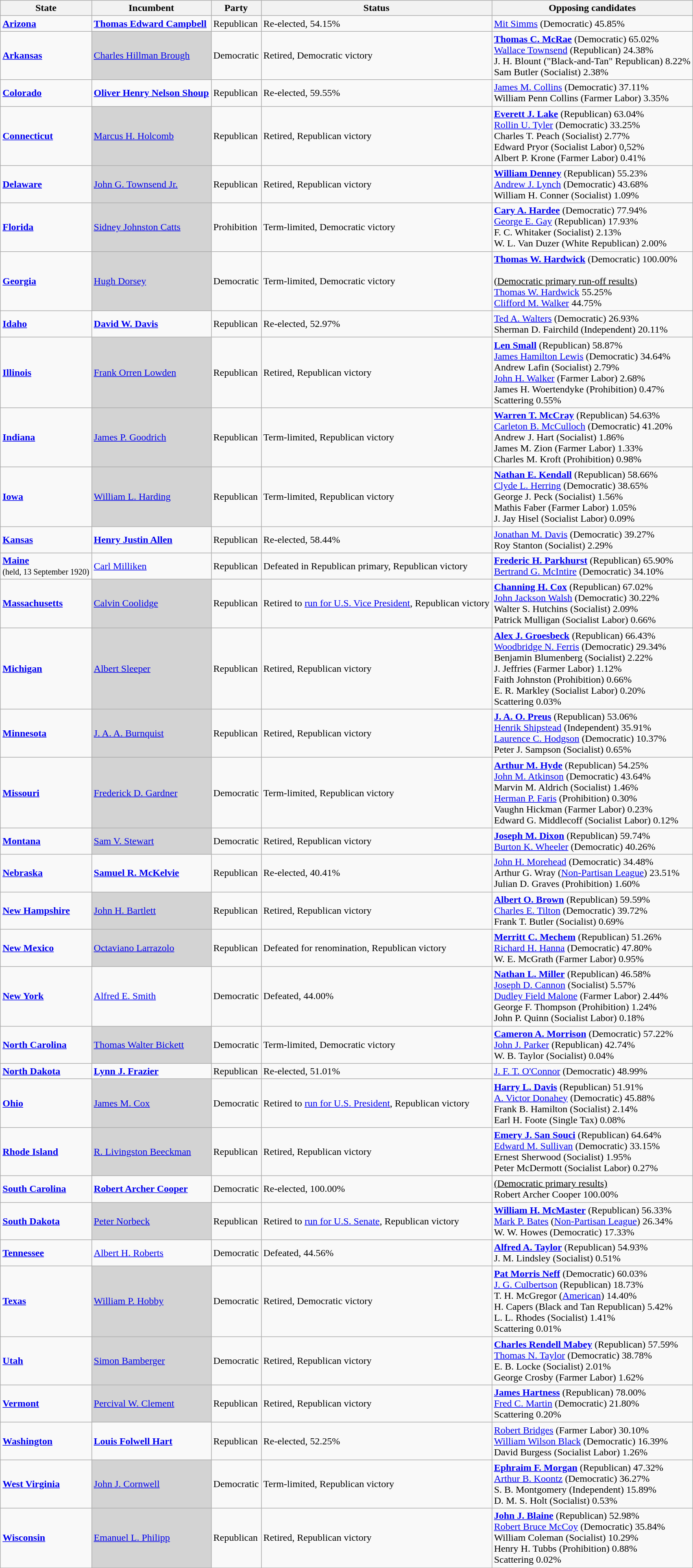<table class="wikitable">
<tr>
<th>State</th>
<th>Incumbent</th>
<th>Party</th>
<th>Status</th>
<th>Opposing candidates</th>
</tr>
<tr>
<td><strong><a href='#'>Arizona</a></strong></td>
<td><strong><a href='#'>Thomas Edward Campbell</a></strong></td>
<td>Republican</td>
<td>Re-elected, 54.15%</td>
<td><a href='#'>Mit Simms</a> (Democratic) 45.85%<br></td>
</tr>
<tr>
<td><strong><a href='#'>Arkansas</a></strong></td>
<td bgcolor="lightgrey"><a href='#'>Charles Hillman Brough</a></td>
<td>Democratic</td>
<td>Retired, Democratic victory</td>
<td><strong><a href='#'>Thomas C. McRae</a></strong> (Democratic) 65.02%<br><a href='#'>Wallace Townsend</a> (Republican) 24.38%<br>J. H. Blount ("Black-and-Tan" Republican) 8.22%<br>Sam Butler (Socialist) 2.38%<br></td>
</tr>
<tr>
<td><strong><a href='#'>Colorado</a></strong></td>
<td><strong><a href='#'>Oliver Henry Nelson Shoup</a></strong></td>
<td>Republican</td>
<td>Re-elected, 59.55%</td>
<td><a href='#'>James M. Collins</a> (Democratic) 37.11%<br>William Penn Collins (Farmer Labor) 3.35%<br></td>
</tr>
<tr>
<td><strong><a href='#'>Connecticut</a></strong></td>
<td bgcolor="lightgrey"><a href='#'>Marcus H. Holcomb</a></td>
<td>Republican</td>
<td>Retired, Republican victory</td>
<td><strong><a href='#'>Everett J. Lake</a></strong> (Republican) 63.04%<br><a href='#'>Rollin U. Tyler</a> (Democratic) 33.25%<br>Charles T. Peach (Socialist) 2.77%<br>Edward Pryor (Socialist Labor) 0,52%<br>Albert P. Krone (Farmer Labor) 0.41%<br></td>
</tr>
<tr>
<td><strong><a href='#'>Delaware</a></strong></td>
<td bgcolor="lightgrey"><a href='#'>John G. Townsend Jr.</a></td>
<td>Republican</td>
<td>Retired, Republican victory</td>
<td><strong><a href='#'>William Denney</a></strong> (Republican) 55.23%<br><a href='#'>Andrew J. Lynch</a> (Democratic) 43.68%<br>William H. Conner (Socialist) 1.09%<br></td>
</tr>
<tr>
<td><strong><a href='#'>Florida</a></strong></td>
<td bgcolor="lightgrey"><a href='#'>Sidney Johnston Catts</a></td>
<td>Prohibition</td>
<td>Term-limited, Democratic victory</td>
<td><strong><a href='#'>Cary A. Hardee</a></strong> (Democratic) 77.94%<br><a href='#'>George E. Gay</a> (Republican) 17.93%<br>F. C. Whitaker (Socialist) 2.13%<br>W. L. Van Duzer (White Republican) 2.00%<br></td>
</tr>
<tr>
<td><strong><a href='#'>Georgia</a></strong></td>
<td bgcolor="lightgrey"><a href='#'>Hugh Dorsey</a></td>
<td>Democratic</td>
<td>Term-limited, Democratic victory</td>
<td><strong><a href='#'>Thomas W. Hardwick</a></strong> (Democratic) 100.00%<br><br><u>(Democratic primary run-off results)</u><br><a href='#'>Thomas W. Hardwick</a> 55.25%<br><a href='#'>Clifford M. Walker</a> 44.75%<br></td>
</tr>
<tr>
<td><strong><a href='#'>Idaho</a></strong></td>
<td><strong><a href='#'>David W. Davis</a></strong></td>
<td>Republican</td>
<td>Re-elected, 52.97%</td>
<td><a href='#'>Ted A. Walters</a> (Democratic) 26.93%<br>Sherman D. Fairchild (Independent) 20.11%<br></td>
</tr>
<tr>
<td><strong><a href='#'>Illinois</a></strong></td>
<td bgcolor="lightgrey"><a href='#'>Frank Orren Lowden</a></td>
<td>Republican</td>
<td>Retired, Republican victory</td>
<td><strong><a href='#'>Len Small</a></strong> (Republican) 58.87%<br><a href='#'>James Hamilton Lewis</a> (Democratic) 34.64%<br>Andrew Lafin (Socialist) 2.79%<br><a href='#'>John H. Walker</a> (Farmer Labor) 2.68%<br>James H. Woertendyke (Prohibition) 0.47%<br>Scattering 0.55%<br></td>
</tr>
<tr>
<td><strong><a href='#'>Indiana</a></strong></td>
<td bgcolor="lightgrey"><a href='#'>James P. Goodrich</a></td>
<td>Republican</td>
<td>Term-limited, Republican victory</td>
<td><strong><a href='#'>Warren T. McCray</a></strong> (Republican) 54.63%<br><a href='#'>Carleton B. McCulloch</a> (Democratic) 41.20%<br>Andrew J. Hart (Socialist) 1.86%<br>James M. Zion (Farmer Labor) 1.33%<br>Charles M. Kroft (Prohibition) 0.98%<br></td>
</tr>
<tr>
<td><strong><a href='#'>Iowa</a></strong></td>
<td bgcolor="lightgrey"><a href='#'>William L. Harding</a></td>
<td>Republican</td>
<td>Term-limited, Republican victory</td>
<td><strong><a href='#'>Nathan E. Kendall</a></strong> (Republican) 58.66%<br><a href='#'>Clyde L. Herring</a> (Democratic) 38.65%<br>George J. Peck (Socialist) 1.56%<br>Mathis Faber (Farmer Labor) 1.05%<br>J. Jay Hisel (Socialist Labor) 0.09%<br></td>
</tr>
<tr>
<td><strong><a href='#'>Kansas</a></strong></td>
<td><strong><a href='#'>Henry Justin Allen</a></strong></td>
<td>Republican</td>
<td>Re-elected, 58.44%</td>
<td><a href='#'>Jonathan M. Davis</a> (Democratic) 39.27%<br>Roy Stanton (Socialist) 2.29%<br></td>
</tr>
<tr>
<td><strong><a href='#'>Maine</a></strong><br><small>(held, 13 September 1920)</small></td>
<td><a href='#'>Carl Milliken</a></td>
<td>Republican</td>
<td>Defeated in Republican primary, Republican victory</td>
<td><strong><a href='#'>Frederic H. Parkhurst</a></strong> (Republican) 65.90%<br><a href='#'>Bertrand G. McIntire</a> (Democratic) 34.10%<br></td>
</tr>
<tr>
<td><strong><a href='#'>Massachusetts</a></strong></td>
<td bgcolor="lightgrey"><a href='#'>Calvin Coolidge</a></td>
<td>Republican</td>
<td>Retired to <a href='#'>run for U.S. Vice President</a>, Republican victory</td>
<td><strong><a href='#'>Channing H. Cox</a></strong> (Republican) 67.02%<br><a href='#'>John Jackson Walsh</a> (Democratic) 30.22%<br>Walter S. Hutchins (Socialist) 2.09%<br>Patrick Mulligan (Socialist Labor) 0.66%<br></td>
</tr>
<tr>
<td><strong><a href='#'>Michigan</a></strong></td>
<td bgcolor="lightgrey"><a href='#'>Albert Sleeper</a></td>
<td>Republican</td>
<td>Retired, Republican victory</td>
<td><strong><a href='#'>Alex J. Groesbeck</a></strong> (Republican) 66.43%<br><a href='#'>Woodbridge N. Ferris</a> (Democratic) 29.34%<br>Benjamin Blumenberg (Socialist) 2.22%<br>J. Jeffries (Farmer Labor) 1.12%<br>Faith Johnston (Prohibition) 0.66%<br>E. R. Markley (Socialist Labor) 0.20%<br>Scattering 0.03%<br></td>
</tr>
<tr>
<td><strong><a href='#'>Minnesota</a></strong></td>
<td bgcolor="lightgrey"><a href='#'>J. A. A. Burnquist</a></td>
<td>Republican</td>
<td>Retired, Republican victory</td>
<td><strong><a href='#'>J. A. O. Preus</a></strong> (Republican) 53.06%<br><a href='#'>Henrik Shipstead</a> (Independent) 35.91%<br><a href='#'>Laurence C. Hodgson</a> (Democratic) 10.37%<br>Peter J. Sampson (Socialist) 0.65%<br></td>
</tr>
<tr>
<td><strong><a href='#'>Missouri</a></strong></td>
<td bgcolor="lightgrey"><a href='#'>Frederick D. Gardner</a></td>
<td>Democratic</td>
<td>Term-limited, Republican victory</td>
<td><strong><a href='#'>Arthur M. Hyde</a></strong> (Republican) 54.25%<br><a href='#'>John M. Atkinson</a> (Democratic) 43.64%<br>Marvin M. Aldrich (Socialist) 1.46%<br><a href='#'>Herman P. Faris</a> (Prohibition) 0.30%<br>Vaughn Hickman (Farmer Labor) 0.23%<br>Edward G. Middlecoff (Socialist Labor) 0.12%<br></td>
</tr>
<tr>
<td><strong><a href='#'>Montana</a></strong></td>
<td bgcolor="lightgrey"><a href='#'>Sam V. Stewart</a></td>
<td>Democratic</td>
<td>Retired, Republican victory</td>
<td><strong><a href='#'>Joseph M. Dixon</a></strong> (Republican) 59.74%<br><a href='#'>Burton K. Wheeler</a> (Democratic) 40.26%<br></td>
</tr>
<tr>
<td><strong><a href='#'>Nebraska</a></strong></td>
<td><strong><a href='#'>Samuel R. McKelvie</a></strong></td>
<td>Republican</td>
<td>Re-elected, 40.41%</td>
<td><a href='#'>John H. Morehead</a> (Democratic) 34.48%<br>Arthur G. Wray (<a href='#'>Non-Partisan League</a>) 23.51%<br>Julian D. Graves (Prohibition) 1.60%<br></td>
</tr>
<tr>
<td><strong><a href='#'>New Hampshire</a></strong></td>
<td bgcolor="lightgrey"><a href='#'>John H. Bartlett</a></td>
<td>Republican</td>
<td>Retired, Republican victory</td>
<td><strong><a href='#'>Albert O. Brown</a></strong> (Republican) 59.59%<br><a href='#'>Charles E. Tilton</a> (Democratic) 39.72%<br>Frank T. Butler (Socialist) 0.69%<br></td>
</tr>
<tr>
<td><strong><a href='#'>New Mexico</a></strong></td>
<td bgcolor="lightgrey"><a href='#'>Octaviano Larrazolo</a></td>
<td>Republican</td>
<td>Defeated for renomination, Republican victory</td>
<td><strong><a href='#'>Merritt C. Mechem</a></strong> (Republican) 51.26%<br><a href='#'>Richard H. Hanna</a> (Democratic) 47.80%<br>W. E. McGrath (Farmer Labor) 0.95%<br></td>
</tr>
<tr>
<td><strong><a href='#'>New York</a></strong></td>
<td><a href='#'>Alfred E. Smith</a></td>
<td>Democratic</td>
<td>Defeated, 44.00%</td>
<td><strong><a href='#'>Nathan L. Miller</a></strong> (Republican) 46.58%<br><a href='#'>Joseph D. Cannon</a> (Socialist) 5.57%<br><a href='#'>Dudley Field Malone</a> (Farmer Labor) 2.44%<br>George F. Thompson (Prohibition) 1.24%<br>John P. Quinn (Socialist Labor) 0.18%<br></td>
</tr>
<tr>
<td><strong><a href='#'>North Carolina</a></strong></td>
<td bgcolor="lightgrey"><a href='#'>Thomas Walter Bickett</a></td>
<td>Democratic</td>
<td>Term-limited, Democratic victory</td>
<td><strong><a href='#'>Cameron A. Morrison</a></strong> (Democratic) 57.22%<br><a href='#'>John J. Parker</a> (Republican) 42.74%<br>W. B. Taylor (Socialist) 0.04%<br></td>
</tr>
<tr>
<td><strong><a href='#'>North Dakota</a></strong></td>
<td><strong><a href='#'>Lynn J. Frazier</a></strong></td>
<td>Republican</td>
<td>Re-elected, 51.01%</td>
<td><a href='#'>J. F. T. O'Connor</a> (Democratic) 48.99%<br></td>
</tr>
<tr>
<td><strong><a href='#'>Ohio</a></strong></td>
<td bgcolor="lightgrey"><a href='#'>James M. Cox</a></td>
<td>Democratic</td>
<td>Retired to <a href='#'>run for U.S. President</a>, Republican victory</td>
<td><strong><a href='#'>Harry L. Davis</a></strong> (Republican) 51.91%<br><a href='#'>A. Victor Donahey</a> (Democratic) 45.88%<br>Frank B. Hamilton (Socialist) 2.14%<br>Earl H. Foote (Single Tax) 0.08%<br></td>
</tr>
<tr>
<td><strong><a href='#'>Rhode Island</a></strong></td>
<td bgcolor="lightgrey"><a href='#'>R. Livingston Beeckman</a></td>
<td>Republican</td>
<td>Retired, Republican victory</td>
<td><strong><a href='#'>Emery J. San Souci</a></strong> (Republican) 64.64%<br><a href='#'>Edward M. Sullivan</a> (Democratic) 33.15%<br>Ernest Sherwood (Socialist) 1.95%<br>Peter McDermott (Socialist Labor) 0.27%<br></td>
</tr>
<tr>
<td><strong><a href='#'>South Carolina</a></strong></td>
<td><strong><a href='#'>Robert Archer Cooper</a></strong></td>
<td>Democratic</td>
<td>Re-elected, 100.00%<br></td>
<td><u>(Democratic primary results)</u><br>Robert Archer Cooper 100.00%<br></td>
</tr>
<tr>
<td><strong><a href='#'>South Dakota</a></strong></td>
<td bgcolor="lightgrey"><a href='#'>Peter Norbeck</a></td>
<td>Republican</td>
<td>Retired to <a href='#'>run for U.S. Senate</a>, Republican victory</td>
<td><strong><a href='#'>William H. McMaster</a></strong> (Republican) 56.33%<br><a href='#'>Mark P. Bates</a> (<a href='#'>Non-Partisan League</a>) 26.34%<br>W. W. Howes (Democratic) 17.33%<br></td>
</tr>
<tr>
<td><strong><a href='#'>Tennessee</a></strong></td>
<td><a href='#'>Albert H. Roberts</a></td>
<td>Democratic</td>
<td>Defeated, 44.56%</td>
<td><strong><a href='#'>Alfred A. Taylor</a></strong> (Republican) 54.93%<br>J. M. Lindsley (Socialist) 0.51%<br></td>
</tr>
<tr>
<td><strong><a href='#'>Texas</a></strong></td>
<td bgcolor="lightgrey"><a href='#'>William P. Hobby</a></td>
<td>Democratic</td>
<td>Retired, Democratic victory</td>
<td><strong><a href='#'>Pat Morris Neff</a></strong> (Democratic) 60.03%<br><a href='#'>J. G. Culbertson</a> (Republican) 18.73%<br>T. H. McGregor (<a href='#'>American</a>) 14.40%<br>H. Capers (Black and Tan Republican) 5.42%<br>L. L. Rhodes (Socialist) 1.41%<br>Scattering 0.01%<br></td>
</tr>
<tr>
<td><strong><a href='#'>Utah</a></strong></td>
<td bgcolor="lightgrey"><a href='#'>Simon Bamberger</a></td>
<td>Democratic</td>
<td>Retired, Republican victory</td>
<td><strong><a href='#'>Charles Rendell Mabey</a></strong> (Republican) 57.59%<br><a href='#'>Thomas N. Taylor</a> (Democratic) 38.78%<br>E. B. Locke (Socialist) 2.01%<br>George Crosby (Farmer Labor) 1.62%<br></td>
</tr>
<tr>
<td><strong><a href='#'>Vermont</a></strong></td>
<td bgcolor="lightgrey"><a href='#'>Percival W. Clement</a></td>
<td>Republican</td>
<td>Retired, Republican victory</td>
<td><strong><a href='#'>James Hartness</a></strong> (Republican) 78.00%<br><a href='#'>Fred C. Martin</a> (Democratic) 21.80%<br>Scattering 0.20%<br></td>
</tr>
<tr>
<td><strong><a href='#'>Washington</a></strong></td>
<td><strong><a href='#'>Louis Folwell Hart</a></strong></td>
<td>Republican</td>
<td>Re-elected, 52.25%</td>
<td><a href='#'>Robert Bridges</a> (Farmer Labor) 30.10%<br><a href='#'>William Wilson Black</a> (Democratic) 16.39%<br>David Burgess (Socialist Labor) 1.26%<br></td>
</tr>
<tr>
<td><strong><a href='#'>West Virginia</a></strong></td>
<td bgcolor="lightgrey"><a href='#'>John J. Cornwell</a></td>
<td>Democratic</td>
<td>Term-limited, Republican victory</td>
<td><strong><a href='#'>Ephraim F. Morgan</a></strong> (Republican) 47.32%<br><a href='#'>Arthur B. Koontz</a> (Democratic) 36.27%<br>S. B. Montgomery (Independent) 15.89%<br>D. M. S. Holt (Socialist) 0.53%<br></td>
</tr>
<tr>
<td><strong><a href='#'>Wisconsin</a></strong></td>
<td bgcolor="lightgrey"><a href='#'>Emanuel L. Philipp</a></td>
<td>Republican</td>
<td>Retired, Republican victory</td>
<td><strong><a href='#'>John J. Blaine</a></strong> (Republican) 52.98%<br><a href='#'>Robert Bruce McCoy</a> (Democratic) 35.84%<br>William Coleman (Socialist) 10.29%<br>Henry H. Tubbs (Prohibition) 0.88%<br>Scattering 0.02%<br></td>
</tr>
</table>
